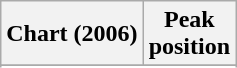<table class="wikitable sortable plainrowheaders" style="text-align:center">
<tr>
<th scope="col">Chart (2006)</th>
<th scope="col">Peak<br>position</th>
</tr>
<tr>
</tr>
<tr>
</tr>
<tr>
</tr>
</table>
